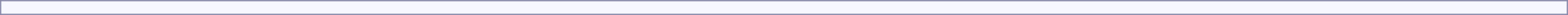<table style="border:1px solid #8888aa; background-color:#f7f8ff; padding:5px; font-size:95%; margin: 0px 12px 12px 0px; width: 100%">
</table>
